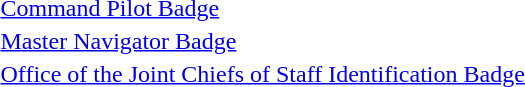<table>
<tr>
<td></td>
<td><a href='#'>Command Pilot Badge</a></td>
</tr>
<tr>
<td><span></span></td>
<td><a href='#'>Master Navigator Badge</a></td>
</tr>
<tr>
<td></td>
<td><a href='#'>Office of the Joint Chiefs of Staff Identification Badge</a></td>
</tr>
</table>
